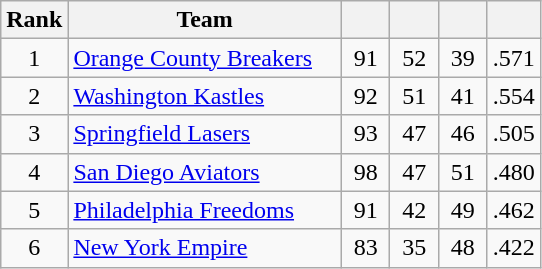<table class="wikitable sortable" style="text-align:left">
<tr>
<th width="25px">Rank</th>
<th width="175px">Team</th>
<th width="25px"></th>
<th width="25px"></th>
<th width="25px"></th>
<th width="25px"></th>
</tr>
<tr>
<td style="text-align:center">1</td>
<td><a href='#'>Orange County Breakers</a></td>
<td style="text-align:center">91</td>
<td style="text-align:center">52</td>
<td style="text-align:center">39</td>
<td style="text-align:center">.571</td>
</tr>
<tr>
<td style="text-align:center">2</td>
<td><a href='#'>Washington Kastles</a></td>
<td style="text-align:center">92</td>
<td style="text-align:center">51</td>
<td style="text-align:center">41</td>
<td style="text-align:center">.554</td>
</tr>
<tr>
<td style="text-align:center">3</td>
<td><a href='#'>Springfield Lasers</a></td>
<td style="text-align:center">93</td>
<td style="text-align:center">47</td>
<td style="text-align:center">46</td>
<td style="text-align:center">.505</td>
</tr>
<tr>
<td style="text-align:center">4</td>
<td><a href='#'>San Diego Aviators</a></td>
<td style="text-align:center">98</td>
<td style="text-align:center">47</td>
<td style="text-align:center">51</td>
<td style="text-align:center">.480</td>
</tr>
<tr>
<td style="text-align:center">5</td>
<td><a href='#'>Philadelphia Freedoms</a></td>
<td style="text-align:center">91</td>
<td style="text-align:center">42</td>
<td style="text-align:center">49</td>
<td style="text-align:center">.462</td>
</tr>
<tr>
<td style="text-align:center">6</td>
<td><a href='#'>New York Empire</a></td>
<td style="text-align:center">83</td>
<td style="text-align:center">35</td>
<td style="text-align:center">48</td>
<td style="text-align:center">.422</td>
</tr>
</table>
